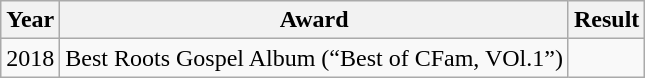<table class="wikitable">
<tr>
<th>Year</th>
<th>Award</th>
<th>Result</th>
</tr>
<tr>
<td>2018</td>
<td>Best Roots Gospel Album (“Best of CFam, VOl.1”)</td>
<td></td>
</tr>
</table>
